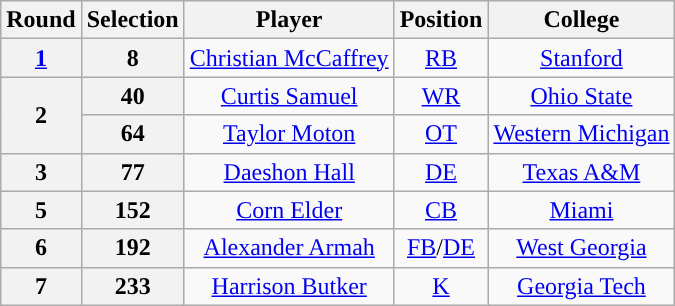<table class="wikitable" style="text-align:center">
<tr>
<th>Round</th>
<th>Selection</th>
<th>Player</th>
<th>Position</th>
<th>College</th>
</tr>
<tr>
<th><a href='#'>1</a></th>
<th>8</th>
<td><a href='#'>Christian McCaffrey</a></td>
<td><a href='#'>RB</a></td>
<td><a href='#'>Stanford</a></td>
</tr>
<tr>
<th rowspan=2>2</th>
<th>40</th>
<td><a href='#'>Curtis Samuel</a></td>
<td><a href='#'>WR</a></td>
<td><a href='#'>Ohio State</a></td>
</tr>
<tr>
<th>64</th>
<td><a href='#'>Taylor Moton</a></td>
<td><a href='#'>OT</a></td>
<td><a href='#'>Western Michigan</a></td>
</tr>
<tr>
<th>3</th>
<th>77</th>
<td><a href='#'>Daeshon Hall</a></td>
<td><a href='#'>DE</a></td>
<td><a href='#'>Texas A&M</a></td>
</tr>
<tr>
<th>5</th>
<th>152</th>
<td><a href='#'>Corn Elder</a></td>
<td><a href='#'>CB</a></td>
<td><a href='#'>Miami</a></td>
</tr>
<tr>
<th>6</th>
<th>192</th>
<td><a href='#'>Alexander Armah</a></td>
<td><a href='#'>FB</a>/<a href='#'>DE</a></td>
<td><a href='#'>West Georgia</a></td>
</tr>
<tr>
<th>7</th>
<th>233</th>
<td><a href='#'>Harrison Butker</a></td>
<td><a href='#'>K</a></td>
<td><a href='#'>Georgia Tech</a></td>
</tr>
</table>
